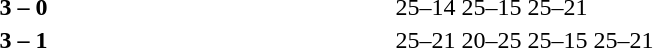<table>
<tr>
<th width=200></th>
<th width=80></th>
<th width=200></th>
<th width=220></th>
</tr>
<tr>
<td align=right><strong></strong></td>
<td align=center><strong>3 – 0</strong></td>
<td></td>
<td>25–14 25–15 25–21</td>
</tr>
<tr>
<td align=right><strong></strong></td>
<td align=center><strong>3 – 1</strong></td>
<td></td>
<td>25–21 20–25 25–15 25–21</td>
</tr>
</table>
